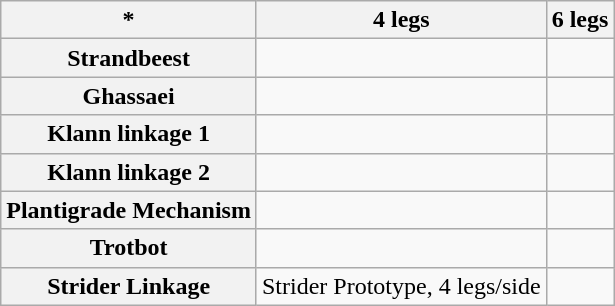<table class="prettytable">
<tr>
<th>*</th>
<th>4 legs</th>
<th>6 legs</th>
</tr>
<tr>
<th>Strandbeest</th>
<td></td>
<td></td>
</tr>
<tr>
<th>Ghassaei</th>
<td></td>
<td></td>
</tr>
<tr>
<th>Klann linkage 1</th>
<td></td>
<td></td>
</tr>
<tr>
<th>Klann linkage 2</th>
<td></td>
<td></td>
</tr>
<tr>
<th>Plantigrade Mechanism</th>
<td></td>
<td></td>
</tr>
<tr>
<th>Trotbot</th>
<td></td>
<td></td>
</tr>
<tr>
<th>Strider Linkage</th>
<td>Strider Prototype, 4 legs/side</td>
<td></td>
</tr>
</table>
